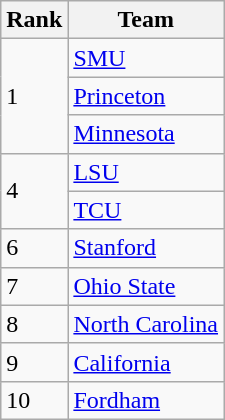<table class="wikitable">
<tr>
<th>Rank</th>
<th>Team</th>
</tr>
<tr>
<td rowspan="3">1</td>
<td><a href='#'>SMU</a></td>
</tr>
<tr>
<td><a href='#'>Princeton</a></td>
</tr>
<tr>
<td><a href='#'>Minnesota</a></td>
</tr>
<tr>
<td rowspan="2">4</td>
<td><a href='#'>LSU</a></td>
</tr>
<tr>
<td><a href='#'>TCU</a></td>
</tr>
<tr>
<td>6</td>
<td><a href='#'>Stanford</a></td>
</tr>
<tr>
<td>7</td>
<td><a href='#'>Ohio State</a></td>
</tr>
<tr>
<td>8</td>
<td><a href='#'>North Carolina</a></td>
</tr>
<tr>
<td>9</td>
<td><a href='#'>California</a></td>
</tr>
<tr>
<td>10</td>
<td><a href='#'>Fordham</a></td>
</tr>
</table>
